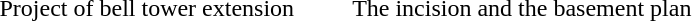<table class="graytable" style="text-align:center">
<tr>
<td width="40%"></td>
<td width="60%"></td>
</tr>
<tr>
<td>Project of bell tower extension</td>
<td>The incision and the basement plan</td>
</tr>
</table>
